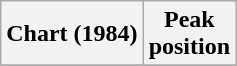<table class="wikitable plainrowheaders" style="text-align:center">
<tr>
<th scope="col">Chart (1984)</th>
<th scope="col">Peak<br>position</th>
</tr>
<tr>
</tr>
</table>
